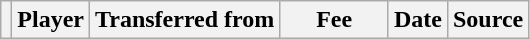<table class="wikitable plainrowheaders sortable">
<tr>
<th></th>
<th scope="col">Player</th>
<th>Transferred from</th>
<th style="width: 65px;">Fee</th>
<th scope="col">Date</th>
<th scope="col">Source</th>
</tr>
</table>
